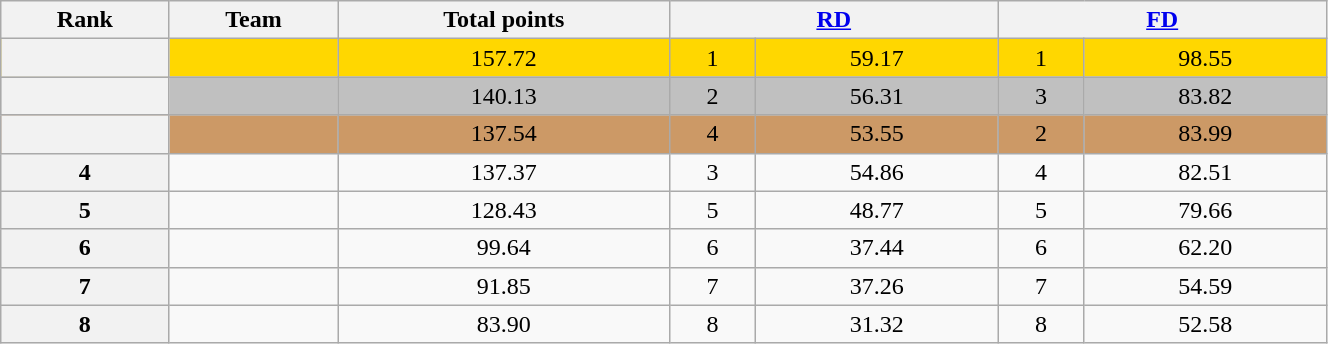<table class="wikitable sortable" style="text-align:center;" width="70%">
<tr>
<th scope="col">Rank</th>
<th scope="col">Team</th>
<th scope="col">Total points</th>
<th scope="col" colspan="2" width="80px"><a href='#'>RD</a></th>
<th scope="col" colspan="2" width="80px"><a href='#'>FD</a></th>
</tr>
<tr bgcolor="gold">
<th scope="row"></th>
<td align="left"></td>
<td>157.72</td>
<td>1</td>
<td>59.17</td>
<td>1</td>
<td>98.55</td>
</tr>
<tr bgcolor="silver">
<th scope="row"></th>
<td align="left"></td>
<td>140.13</td>
<td>2</td>
<td>56.31</td>
<td>3</td>
<td>83.82</td>
</tr>
<tr bgcolor="cc9966">
<th scope="row"></th>
<td align="left"></td>
<td>137.54</td>
<td>4</td>
<td>53.55</td>
<td>2</td>
<td>83.99</td>
</tr>
<tr>
<th scope="row">4</th>
<td align="left"></td>
<td>137.37</td>
<td>3</td>
<td>54.86</td>
<td>4</td>
<td>82.51</td>
</tr>
<tr>
<th scope="row">5</th>
<td align="left"></td>
<td>128.43</td>
<td>5</td>
<td>48.77</td>
<td>5</td>
<td>79.66</td>
</tr>
<tr>
<th scope="row">6</th>
<td align="left"></td>
<td>99.64</td>
<td>6</td>
<td>37.44</td>
<td>6</td>
<td>62.20</td>
</tr>
<tr>
<th scope="row">7</th>
<td align="left"></td>
<td>91.85</td>
<td>7</td>
<td>37.26</td>
<td>7</td>
<td>54.59</td>
</tr>
<tr>
<th scope="row">8</th>
<td align="left"></td>
<td>83.90</td>
<td>8</td>
<td>31.32</td>
<td>8</td>
<td>52.58</td>
</tr>
</table>
